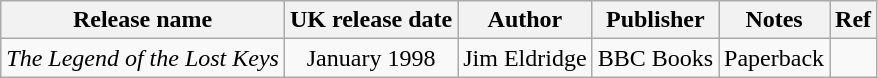<table class="wikitable">
<tr>
<th>Release name</th>
<th>UK release date</th>
<th>Author</th>
<th>Publisher</th>
<th>Notes</th>
<th>Ref</th>
</tr>
<tr>
<td align="center"><em>The Legend of the Lost Keys </em></td>
<td align="center">January 1998</td>
<td align="center">Jim Eldridge</td>
<td align="center">BBC Books</td>
<td align="center">Paperback</td>
<td></td>
</tr>
</table>
